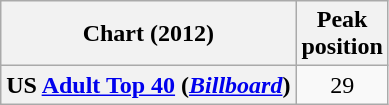<table class="wikitable plainrowheaders" style="text-align:center">
<tr>
<th scope="col">Chart (2012)</th>
<th scope="col">Peak<br>position</th>
</tr>
<tr>
<th scope="row">US <a href='#'>Adult Top 40</a> (<em><a href='#'>Billboard</a></em>)</th>
<td>29</td>
</tr>
</table>
